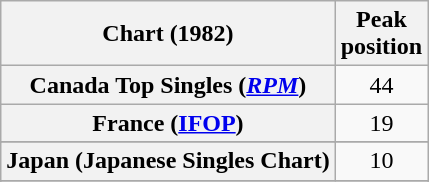<table class="wikitable sortable plainrowheaders" style="text-align:center">
<tr>
<th scope="col">Chart (1982)</th>
<th scope="col">Peak<br>position</th>
</tr>
<tr>
<th scope="row">Canada Top Singles (<em><a href='#'>RPM</a></em>)</th>
<td style="text-align:center;">44</td>
</tr>
<tr>
<th scope="row">France (<a href='#'>IFOP</a>)</th>
<td style="text-align:center;">19</td>
</tr>
<tr>
</tr>
<tr>
<th scope="row">Japan (Japanese Singles Chart)</th>
<td style="text-align:center;">10</td>
</tr>
<tr>
</tr>
<tr>
</tr>
<tr>
</tr>
<tr>
</tr>
<tr>
</tr>
</table>
